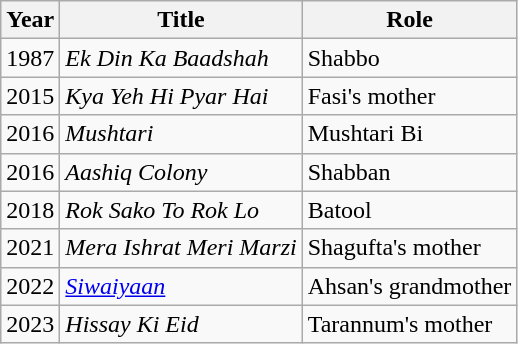<table class="wikitable sortable plainrowheaders">
<tr style="text-align:center;">
<th scope="col">Year</th>
<th scope="col">Title</th>
<th scope="col">Role</th>
</tr>
<tr>
<td>1987</td>
<td><em>Ek Din Ka Baadshah</em></td>
<td>Shabbo</td>
</tr>
<tr>
<td>2015</td>
<td><em>Kya Yeh Hi Pyar Hai</em></td>
<td>Fasi's mother</td>
</tr>
<tr>
<td>2016</td>
<td><em>Mushtari</em></td>
<td>Mushtari Bi</td>
</tr>
<tr>
<td>2016</td>
<td><em>Aashiq Colony</em></td>
<td>Shabban</td>
</tr>
<tr>
<td>2018</td>
<td><em>Rok Sako To Rok Lo</em></td>
<td>Batool</td>
</tr>
<tr>
<td>2021</td>
<td><em>Mera Ishrat Meri Marzi</em></td>
<td>Shagufta's mother</td>
</tr>
<tr>
<td>2022</td>
<td><em><a href='#'>Siwaiyaan</a></em></td>
<td>Ahsan's grandmother</td>
</tr>
<tr>
<td>2023</td>
<td><em>Hissay Ki Eid</em></td>
<td>Tarannum's mother</td>
</tr>
</table>
